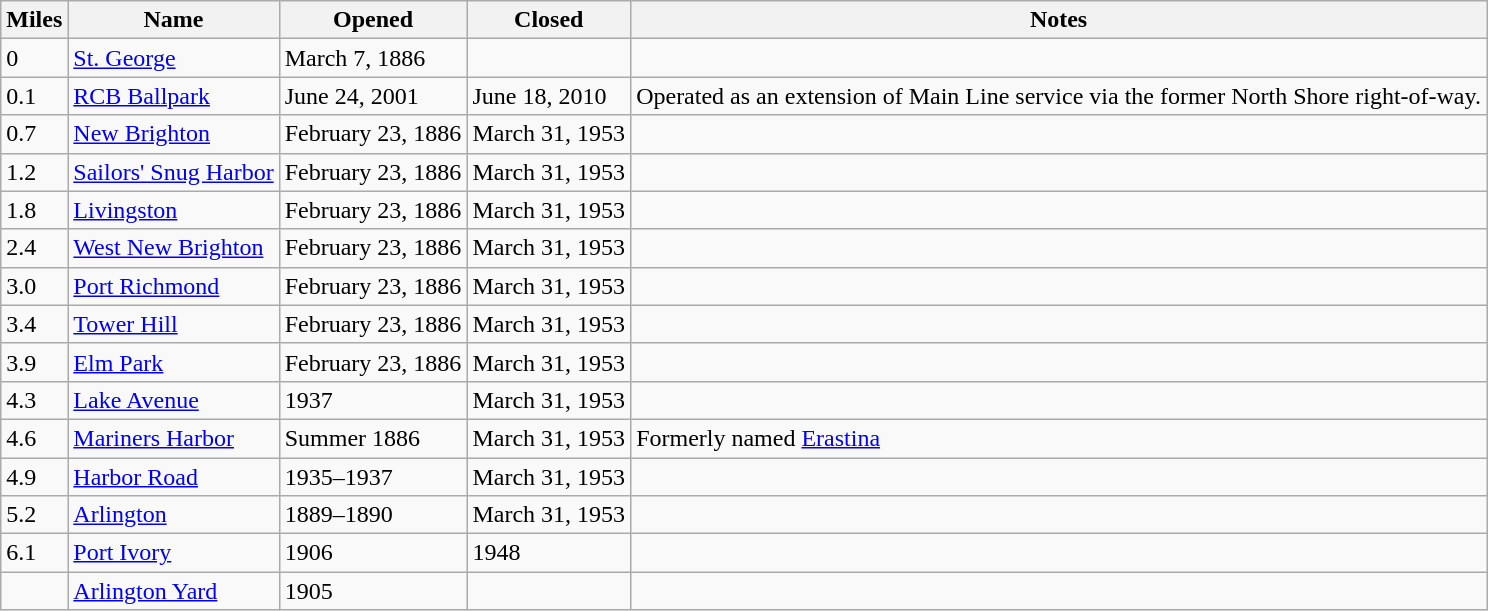<table class=wikitable>
<tr>
<th>Miles</th>
<th>Name</th>
<th>Opened</th>
<th>Closed</th>
<th>Notes</th>
</tr>
<tr>
<td>0</td>
<td><a href='#'>St. George</a></td>
<td>March 7, 1886</td>
<td></td>
<td></td>
</tr>
<tr>
<td>0.1</td>
<td><a href='#'>RCB Ballpark</a></td>
<td>June 24, 2001</td>
<td>June 18, 2010</td>
<td>Operated as an extension of Main Line service via the former North Shore right-of-way.</td>
</tr>
<tr>
<td>0.7</td>
<td><a href='#'>New Brighton</a></td>
<td>February 23, 1886</td>
<td>March 31, 1953</td>
<td></td>
</tr>
<tr>
<td>1.2</td>
<td><a href='#'>Sailors' Snug Harbor</a></td>
<td>February 23, 1886</td>
<td>March 31, 1953</td>
<td></td>
</tr>
<tr>
<td>1.8</td>
<td><a href='#'>Livingston</a></td>
<td>February 23, 1886</td>
<td>March 31, 1953</td>
<td></td>
</tr>
<tr>
<td>2.4</td>
<td><a href='#'>West New Brighton</a></td>
<td>February 23, 1886</td>
<td>March 31, 1953</td>
<td></td>
</tr>
<tr>
<td>3.0</td>
<td><a href='#'>Port Richmond</a></td>
<td>February 23, 1886</td>
<td>March 31, 1953</td>
<td></td>
</tr>
<tr>
<td>3.4</td>
<td><a href='#'>Tower Hill</a></td>
<td>February 23, 1886</td>
<td>March 31, 1953</td>
<td></td>
</tr>
<tr>
<td>3.9</td>
<td><a href='#'>Elm Park</a></td>
<td>February 23, 1886</td>
<td>March 31, 1953</td>
<td></td>
</tr>
<tr>
<td>4.3</td>
<td><a href='#'>Lake Avenue</a></td>
<td>1937</td>
<td>March 31, 1953</td>
<td></td>
</tr>
<tr>
<td>4.6</td>
<td><a href='#'>Mariners Harbor</a></td>
<td>Summer 1886</td>
<td>March 31, 1953</td>
<td>Formerly named <a href='#'>Erastina</a></td>
</tr>
<tr>
<td>4.9</td>
<td><a href='#'>Harbor Road</a></td>
<td>1935–1937</td>
<td>March 31, 1953</td>
<td></td>
</tr>
<tr>
<td>5.2</td>
<td><a href='#'>Arlington</a></td>
<td>1889–1890</td>
<td>March 31, 1953</td>
<td></td>
</tr>
<tr>
<td>6.1</td>
<td><a href='#'>Port Ivory</a></td>
<td>1906</td>
<td>1948</td>
<td></td>
</tr>
<tr>
<td></td>
<td><a href='#'>Arlington Yard</a></td>
<td>1905</td>
<td></td>
<td></td>
</tr>
</table>
